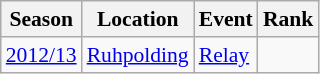<table class="wikitable sortable" style="font-size:90%" style="text-align:center">
<tr>
<th>Season</th>
<th>Location</th>
<th>Event</th>
<th>Rank</th>
</tr>
<tr>
<td><a href='#'>2012/13</a></td>
<td><a href='#'>Ruhpolding</a></td>
<td><a href='#'>Relay</a></td>
<td></td>
</tr>
</table>
